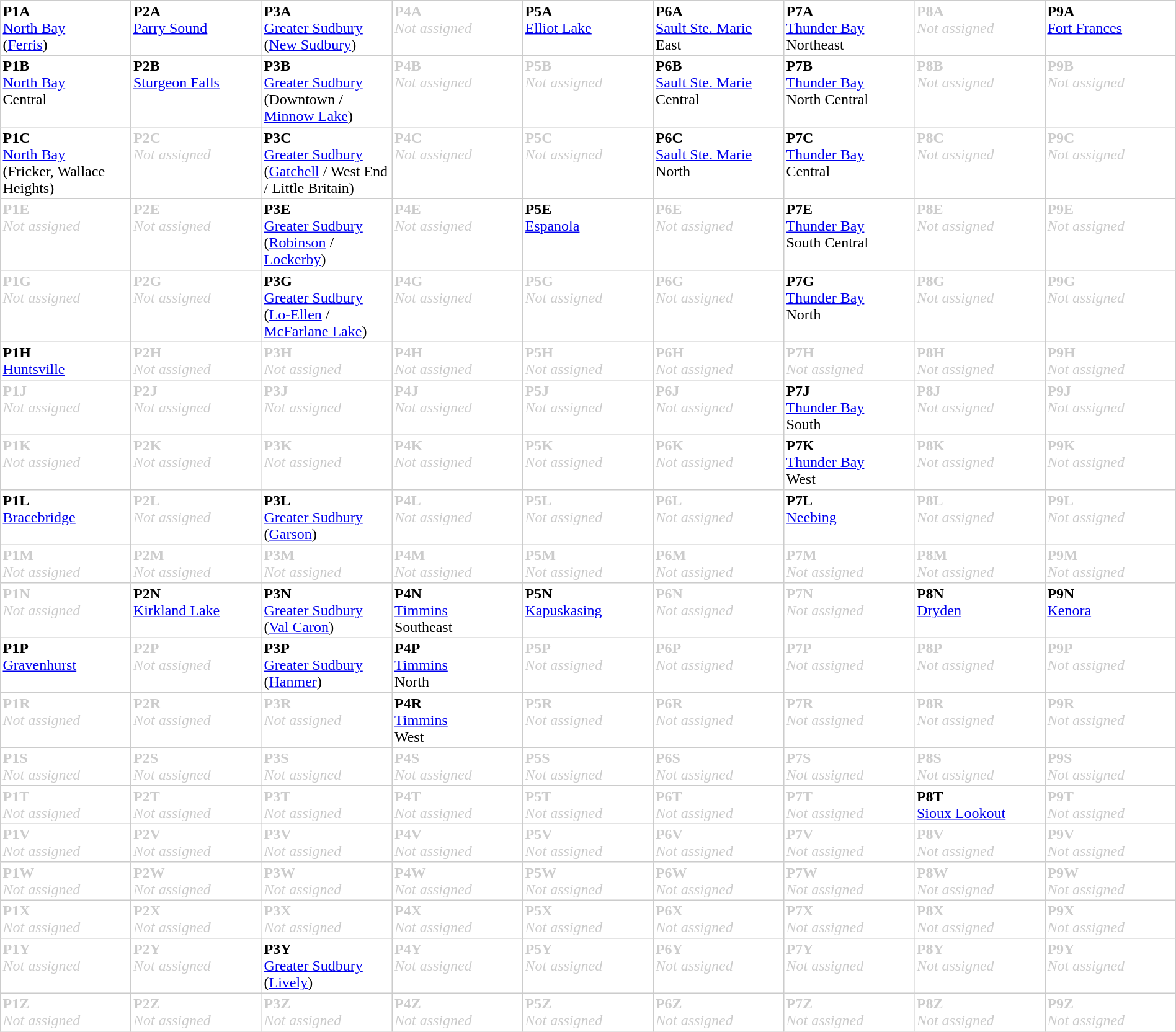<table rules="all" width=100% cellspacing=0 cellpadding=2 style="border-collapse: collapse; border: 1px solid #ccc;">
<tr>
<td width=11.1% valign=top><strong>P1A</strong><br><span><a href='#'>North Bay</a><br>(<a href='#'>Ferris</a>)</span></td>
<td width=11.1% valign=top><strong>P2A</strong><br><span><a href='#'>Parry Sound</a></span></td>
<td width=11.1% valign=top><strong>P3A</strong><br><span><a href='#'>Greater Sudbury</a><br>(<a href='#'>New Sudbury</a>)</span></td>
<td width=11.1% valign=top style="color: #CCC;"><strong>P4A</strong><br><span><em>Not assigned</em></span></td>
<td width=11.1% valign=top><strong>P5A</strong><br><span><a href='#'>Elliot Lake</a></span></td>
<td width=11.1% valign=top><strong>P6A</strong><br><span><a href='#'>Sault Ste. Marie</a><br>East</span></td>
<td width=11.1% valign=top><strong>P7A</strong><br><span><a href='#'>Thunder Bay</a><br>Northeast</span></td>
<td width=11.1% valign=top style="color: #CCC;"><strong>P8A</strong><br><span><em>Not assigned</em></span></td>
<td width=11.1% valign=top><strong>P9A</strong><br><span><a href='#'>Fort Frances</a></span></td>
</tr>
<tr>
<td width=11.1% valign=top><strong>P1B</strong><br><span><a href='#'>North Bay</a><br>Central</span></td>
<td width=11.1% valign=top><strong>P2B</strong><br><span><a href='#'>Sturgeon Falls</a></span></td>
<td width=11.1% valign=top><strong>P3B</strong><br><span><a href='#'>Greater Sudbury</a><br>(Downtown / <a href='#'>Minnow Lake</a>)</span></td>
<td width=11.1% valign=top style="color: #CCC;"><strong>P4B</strong><br><span><em>Not assigned</em></span></td>
<td width=11.1% valign=top style="color: #CCC;"><strong>P5B</strong><br><span><em>Not assigned</em></span></td>
<td width=11.1% valign=top><strong>P6B</strong><br><span><a href='#'>Sault Ste. Marie</a><br>Central</span></td>
<td width=11.1% valign=top><strong>P7B</strong><br><span><a href='#'>Thunder Bay</a><br>North Central</span></td>
<td width=11.1% valign=top style="color: #CCC;"><strong>P8B</strong><br><span><em>Not assigned</em></span></td>
<td width=11.1% valign=top style="color: #CCC;"><strong>P9B</strong><br><span><em>Not assigned</em></span></td>
</tr>
<tr>
<td width=11.1% valign=top><strong>P1C</strong><br><span><a href='#'>North Bay</a><br>(Fricker, Wallace Heights)</span></td>
<td width=11.1% valign=top style="color: #CCC;"><strong>P2C</strong><br><span><em>Not assigned</em></span></td>
<td width=11.1% valign=top><strong>P3C</strong><br><span><a href='#'>Greater Sudbury</a><br>(<a href='#'>Gatchell</a> / West End / Little Britain)</span></td>
<td width=11.1% valign=top style="color: #CCC;"><strong>P4C</strong><br><span><em>Not assigned</em></span></td>
<td width=11.1% valign=top style="color: #CCC;"><strong>P5C</strong><br><span><em>Not assigned</em></span></td>
<td width=11.1% valign=top><strong>P6C</strong><br><span><a href='#'>Sault Ste. Marie</a><br>North</span></td>
<td width=11.1% valign=top><strong>P7C</strong><br><span><a href='#'>Thunder Bay</a><br>Central</span></td>
<td width=11.1% valign=top style="color: #CCC;"><strong>P8C</strong><br><span><em>Not assigned</em></span></td>
<td width=11.1% valign=top style="color: #CCC;"><strong>P9C</strong><br><span><em>Not assigned</em></span></td>
</tr>
<tr>
<td width=11.1% valign=top style="color: #CCC;"><strong>P1E</strong><br><span><em>Not assigned</em></span></td>
<td width=11.1% valign=top style="color: #CCC;"><strong>P2E</strong><br><span><em>Not assigned</em></span></td>
<td width=11.1% valign=top><strong>P3E</strong><br><span><a href='#'>Greater Sudbury</a><br>(<a href='#'>Robinson</a> / <a href='#'>Lockerby</a>)</span></td>
<td width=11.1% valign=top style="color: #CCC;"><strong>P4E</strong><br><span><em>Not assigned</em></span></td>
<td width=11.1% valign=top><strong>P5E</strong><br><span><a href='#'>Espanola</a></span></td>
<td width=11.1% valign=top style="color: #CCC;"><strong>P6E</strong><br><span><em>Not assigned</em></span></td>
<td width=11.1% valign=top><strong>P7E</strong><br><span><a href='#'>Thunder Bay</a><br>South Central</span></td>
<td width=11.1% valign=top style="color: #CCC;"><strong>P8E</strong><br><span><em>Not assigned</em></span></td>
<td width=11.1% valign=top style="color: #CCC;"><strong>P9E</strong><br><span><em>Not assigned</em></span></td>
</tr>
<tr>
<td width=11.1% valign=top style="color: #CCC;"><strong>P1G</strong><br><span><em>Not assigned</em></span></td>
<td width=11.1% valign=top style="color: #CCC;"><strong>P2G</strong><br><span><em>Not assigned</em></span></td>
<td width=11.1% valign=top><strong>P3G</strong><br><span><a href='#'>Greater Sudbury</a><br>(<a href='#'>Lo-Ellen</a> / <a href='#'>McFarlane Lake</a>)</span></td>
<td width=11.1% valign=top style="color: #CCC;"><strong>P4G</strong><br><span><em>Not assigned</em></span></td>
<td width=11.1% valign=top style="color: #CCC;"><strong>P5G</strong><br><span><em>Not assigned</em></span></td>
<td width=11.1% valign=top style="color: #CCC;"><strong>P6G</strong><br><span><em>Not assigned</em></span></td>
<td width=11.1% valign=top><strong>P7G</strong><br><span><a href='#'>Thunder Bay</a><br>North</span></td>
<td width=11.1% valign=top style="color: #CCC;"><strong>P8G</strong><br><span><em>Not assigned</em></span></td>
<td width=11.1% valign=top style="color: #CCC;"><strong>P9G</strong><br><span><em>Not assigned</em></span></td>
</tr>
<tr>
<td width=11.1% valign=top><strong>P1H</strong><br><span><a href='#'>Huntsville</a></span></td>
<td width=11.1% valign=top style="color: #CCC;"><strong>P2H</strong><br><span><em>Not assigned</em></span></td>
<td width=11.1% valign=top style="color: #CCC;"><strong>P3H</strong><br><span><em>Not assigned</em></span></td>
<td width=11.1% valign=top style="color: #CCC;"><strong>P4H</strong><br><span><em>Not assigned</em></span></td>
<td width=11.1% valign=top style="color: #CCC;"><strong>P5H</strong><br><span><em>Not assigned</em></span></td>
<td width=11.1% valign=top style="color: #CCC;"><strong>P6H</strong><br><span><em>Not assigned</em></span></td>
<td width=11.1% valign=top style="color: #CCC;"><strong>P7H</strong><br><span><em>Not assigned</em></span></td>
<td width=11.1% valign=top style="color: #CCC;"><strong>P8H</strong><br><span><em>Not assigned</em></span></td>
<td width=11.1% valign=top style="color: #CCC;"><strong>P9H</strong><br><span><em>Not assigned</em></span></td>
</tr>
<tr>
<td width=11.1% valign=top style="color: #CCC;"><strong>P1J</strong><br><span><em>Not assigned</em></span></td>
<td width=11.1% valign=top style="color: #CCC;"><strong>P2J</strong><br><span><em>Not assigned</em></span></td>
<td width=11.1% valign=top style="color: #CCC;"><strong>P3J</strong><br><span><em>Not assigned</em></span></td>
<td width=11.1% valign=top style="color: #CCC;"><strong>P4J</strong><br><span><em>Not assigned</em></span></td>
<td width=11.1% valign=top style="color: #CCC;"><strong>P5J</strong><br><span><em>Not assigned</em></span></td>
<td width=11.1% valign=top style="color: #CCC;"><strong>P6J</strong><br><span><em>Not assigned</em></span></td>
<td width=11.1% valign=top><strong>P7J</strong><br><span><a href='#'>Thunder Bay</a><br>South</span></td>
<td width=11.1% valign=top style="color: #CCC;"><strong>P8J</strong><br><span><em>Not assigned</em></span></td>
<td width=11.1% valign=top style="color: #CCC;"><strong>P9J</strong><br><span><em>Not assigned</em></span></td>
</tr>
<tr>
<td width=11.1% valign=top style="color: #CCC;"><strong>P1K</strong><br><span><em>Not assigned</em></span></td>
<td width=11.1% valign=top style="color: #CCC;"><strong>P2K</strong><br><span><em>Not assigned</em></span></td>
<td width=11.1% valign=top style="color: #CCC;"><strong>P3K</strong><br><span><em>Not assigned</em></span></td>
<td width=11.1% valign=top style="color: #CCC;"><strong>P4K</strong><br><span><em>Not assigned</em></span></td>
<td width=11.1% valign=top style="color: #CCC;"><strong>P5K</strong><br><span><em>Not assigned</em></span></td>
<td width=11.1% valign=top style="color: #CCC;"><strong>P6K</strong><br><span><em>Not assigned</em></span></td>
<td width=11.1% valign=top><strong>P7K</strong><br><span><a href='#'>Thunder Bay</a><br>West</span></td>
<td width=11.1% valign=top style="color: #CCC;"><strong>P8K</strong><br><span><em>Not assigned</em></span></td>
<td width=11.1% valign=top style="color: #CCC;"><strong>P9K</strong><br><span><em>Not assigned</em></span></td>
</tr>
<tr>
<td width=11.1% valign=top><strong>P1L</strong><br><span><a href='#'>Bracebridge</a></span></td>
<td width=11.1% valign=top style="color: #CCC;"><strong>P2L</strong><br><span><em>Not assigned</em></span></td>
<td width=11.1% valign=top><strong>P3L</strong><br><span><a href='#'>Greater Sudbury</a><br>(<a href='#'>Garson</a>)</span></td>
<td width=11.1% valign=top style="color: #CCC;"><strong>P4L</strong><br><span><em>Not assigned</em></span></td>
<td width=11.1% valign=top style="color: #CCC;"><strong>P5L</strong><br><span><em>Not assigned</em></span></td>
<td width=11.1% valign=top style="color: #CCC;"><strong>P6L</strong><br><span><em>Not assigned</em></span></td>
<td width=11.1% valign=top><strong>P7L</strong><br><span><a href='#'>Neebing</a></span></td>
<td width=11.1% valign=top style="color: #CCC;"><strong>P8L</strong><br><span><em>Not assigned</em></span></td>
<td width=11.1% valign=top style="color: #CCC;"><strong>P9L</strong><br><span><em>Not assigned</em></span></td>
</tr>
<tr>
<td width=11.1% valign=top style="color: #CCC;"><strong>P1M</strong><br><span><em>Not assigned</em></span></td>
<td width=11.1% valign=top style="color: #CCC;"><strong>P2M</strong><br><span><em>Not assigned</em></span></td>
<td width=11.1% valign=top style="color: #CCC;"><strong>P3M</strong><br><span><em>Not assigned</em></span></td>
<td width=11.1% valign=top style="color: #CCC;"><strong>P4M</strong><br><span><em>Not assigned</em></span></td>
<td width=11.1% valign=top style="color: #CCC;"><strong>P5M</strong><br><span><em>Not assigned</em></span></td>
<td width=11.1% valign=top style="color: #CCC;"><strong>P6M</strong><br><span><em>Not assigned</em></span></td>
<td width=11.1% valign=top style="color: #CCC;"><strong>P7M</strong><br><span><em>Not assigned</em></span></td>
<td width=11.1% valign=top style="color: #CCC;"><strong>P8M</strong><br><span><em>Not assigned</em></span></td>
<td width=11.1% valign=top style="color: #CCC;"><strong>P9M</strong><br><span><em>Not assigned</em></span></td>
</tr>
<tr>
<td width=11.1% valign=top style="color: #CCC;"><strong>P1N</strong><br><span><em>Not assigned</em></span></td>
<td width=11.1% valign=top><strong>P2N</strong><br><span><a href='#'>Kirkland Lake</a></span></td>
<td width=11.1% valign=top><strong>P3N</strong><br><span><a href='#'>Greater Sudbury</a><br>(<a href='#'>Val Caron</a>)</span></td>
<td width=11.1% valign=top><strong>P4N</strong><br><span><a href='#'>Timmins</a><br>Southeast</span></td>
<td width=11.1% valign=top><strong>P5N</strong><br><span><a href='#'>Kapuskasing</a></span></td>
<td width=11.1% valign=top style="color: #CCC;"><strong>P6N</strong><br><span><em>Not assigned</em></span></td>
<td width=11.1% valign=top style="color: #CCC;"><strong>P7N</strong><br><span><em>Not assigned</em></span></td>
<td width=11.1% valign=top><strong>P8N</strong><br><span><a href='#'>Dryden</a></span></td>
<td width=11.1% valign=top><strong>P9N</strong><br><span><a href='#'>Kenora</a></span></td>
</tr>
<tr>
<td width=11.1% valign=top><strong>P1P</strong><br><span><a href='#'>Gravenhurst</a></span></td>
<td width=11.1% valign=top style="color: #CCC;"><strong>P2P</strong><br><span><em>Not assigned</em></span></td>
<td width=11.1% valign=top><strong>P3P</strong><br><span><a href='#'>Greater Sudbury</a><br>(<a href='#'>Hanmer</a>)</span></td>
<td width=11.1% valign=top><strong>P4P</strong><br><span><a href='#'>Timmins</a><br>North</span></td>
<td width=11.1% valign=top style="color: #CCC;"><strong>P5P</strong><br><span><em>Not assigned</em></span></td>
<td width=11.1% valign=top style="color: #CCC;"><strong>P6P</strong><br><span><em>Not assigned</em></span></td>
<td width=11.1% valign=top style="color: #CCC;"><strong>P7P</strong><br><span><em>Not assigned</em></span></td>
<td width=11.1% valign=top style="color: #CCC;"><strong>P8P</strong><br><span><em>Not assigned</em></span></td>
<td width=11.1% valign=top style="color: #CCC;"><strong>P9P</strong><br><span><em>Not assigned</em></span></td>
</tr>
<tr>
<td width=11.1% valign=top style="color: #CCC;"><strong>P1R</strong><br><span><em>Not assigned</em></span></td>
<td width=11.1% valign=top style="color: #CCC;"><strong>P2R</strong><br><span><em>Not assigned</em></span></td>
<td width=11.1% valign=top style="color: #CCC;"><strong>P3R</strong><br><span><em>Not assigned</em></span></td>
<td width=11.1% valign=top><strong>P4R</strong><br><span><a href='#'>Timmins</a><br>West</span></td>
<td width=11.1% valign=top style="color: #CCC;"><strong>P5R</strong><br><span><em>Not assigned</em></span></td>
<td width=11.1% valign=top style="color: #CCC;"><strong>P6R</strong><br><span><em>Not assigned</em></span></td>
<td width=11.1% valign=top style="color: #CCC;"><strong>P7R</strong><br><span><em>Not assigned</em></span></td>
<td width=11.1% valign=top style="color: #CCC;"><strong>P8R</strong><br><span><em>Not assigned</em></span></td>
<td width=11.1% valign=top style="color: #CCC;"><strong>P9R</strong><br><span><em>Not assigned</em></span></td>
</tr>
<tr>
<td width=11.1% valign=top style="color: #CCC;"><strong>P1S</strong><br><span><em>Not assigned</em></span></td>
<td width=11.1% valign=top style="color: #CCC;"><strong>P2S</strong><br><span><em>Not assigned</em></span></td>
<td width=11.1% valign=top style="color: #CCC;"><strong>P3S</strong><br><span><em>Not assigned</em></span></td>
<td width=11.1% valign=top style="color: #CCC;"><strong>P4S</strong><br><span><em>Not assigned</em></span></td>
<td width=11.1% valign=top style="color: #CCC;"><strong>P5S</strong><br><span><em>Not assigned</em></span></td>
<td width=11.1% valign=top style="color: #CCC;"><strong>P6S</strong><br><span><em>Not assigned</em></span></td>
<td width=11.1% valign=top style="color: #CCC;"><strong>P7S</strong><br><span><em>Not assigned</em></span></td>
<td width=11.1% valign=top style="color: #CCC;"><strong>P8S</strong><br><span><em>Not assigned</em></span></td>
<td width=11.1% valign=top style="color: #CCC;"><strong>P9S</strong><br><span><em>Not assigned</em></span></td>
</tr>
<tr>
<td width=11.1% valign=top style="color: #CCC;"><strong>P1T</strong><br><span><em>Not assigned</em></span></td>
<td width=11.1% valign=top style="color: #CCC;"><strong>P2T</strong><br><span><em>Not assigned</em></span></td>
<td width=11.1% valign=top style="color: #CCC;"><strong>P3T</strong><br><span><em>Not assigned</em></span></td>
<td width=11.1% valign=top style="color: #CCC;"><strong>P4T</strong><br><span><em>Not assigned</em></span></td>
<td width=11.1% valign=top style="color: #CCC;"><strong>P5T</strong><br><span><em>Not assigned</em></span></td>
<td width=11.1% valign=top style="color: #CCC;"><strong>P6T</strong><br><span><em>Not assigned</em></span></td>
<td width=11.1% valign=top style="color: #CCC;"><strong>P7T</strong><br><span><em>Not assigned</em></span></td>
<td width=11.1% valign=top><strong>P8T</strong><br><span><a href='#'>Sioux Lookout</a></span></td>
<td width=11.1% valign=top style="color: #CCC;"><strong>P9T</strong><br><span><em>Not assigned</em></span></td>
</tr>
<tr>
<td width=11.1% valign=top style="color: #CCC;"><strong>P1V</strong><br><span><em>Not assigned</em></span></td>
<td width=11.1% valign=top style="color: #CCC;"><strong>P2V</strong><br><span><em>Not assigned</em></span></td>
<td width=11.1% valign=top style="color: #CCC;"><strong>P3V</strong><br><span><em>Not assigned</em></span></td>
<td width=11.1% valign=top style="color: #CCC;"><strong>P4V</strong><br><span><em>Not assigned</em></span></td>
<td width=11.1% valign=top style="color: #CCC;"><strong>P5V</strong><br><span><em>Not assigned</em></span></td>
<td width=11.1% valign=top style="color: #CCC;"><strong>P6V</strong><br><span><em>Not assigned</em></span></td>
<td width=11.1% valign=top style="color: #CCC;"><strong>P7V</strong><br><span><em>Not assigned</em></span></td>
<td width=11.1% valign=top style="color: #CCC;"><strong>P8V</strong><br><span><em>Not assigned</em></span></td>
<td width=11.1% valign=top style="color: #CCC;"><strong>P9V</strong><br><span><em>Not assigned</em></span></td>
</tr>
<tr>
<td width=11.1% valign=top style="color: #CCC;"><strong>P1W</strong><br><span><em>Not assigned</em></span></td>
<td width=11.1% valign=top style="color: #CCC;"><strong>P2W</strong><br><span><em>Not assigned</em></span></td>
<td width=11.1% valign=top style="color: #CCC;"><strong>P3W</strong><br><span><em>Not assigned</em></span></td>
<td width=11.1% valign=top style="color: #CCC;"><strong>P4W</strong><br><span><em>Not assigned</em></span></td>
<td width=11.1% valign=top style="color: #CCC;"><strong>P5W</strong><br><span><em>Not assigned</em></span></td>
<td width=11.1% valign=top style="color: #CCC;"><strong>P6W</strong><br><span><em>Not assigned</em></span></td>
<td width=11.1% valign=top style="color: #CCC;"><strong>P7W</strong><br><span><em>Not assigned</em></span></td>
<td width=11.1% valign=top style="color: #CCC;"><strong>P8W</strong><br><span><em>Not assigned</em></span></td>
<td width=11.1% valign=top style="color: #CCC;"><strong>P9W</strong><br><span><em>Not assigned</em></span></td>
</tr>
<tr>
<td width=11.1% valign=top style="color: #CCC;"><strong>P1X</strong><br><span><em>Not assigned</em></span></td>
<td width=11.1% valign=top style="color: #CCC;"><strong>P2X</strong><br><span><em>Not assigned</em></span></td>
<td width=11.1% valign=top style="color: #CCC;"><strong>P3X</strong><br><span><em>Not assigned</em></span></td>
<td width=11.1% valign=top style="color: #CCC;"><strong>P4X</strong><br><span><em>Not assigned</em></span></td>
<td width=11.1% valign=top style="color: #CCC;"><strong>P5X</strong><br><span><em>Not assigned</em></span></td>
<td width=11.1% valign=top style="color: #CCC;"><strong>P6X</strong><br><span><em>Not assigned</em></span></td>
<td width=11.1% valign=top style="color: #CCC;"><strong>P7X</strong><br><span><em>Not assigned</em></span></td>
<td width=11.1% valign=top style="color: #CCC;"><strong>P8X</strong><br><span><em>Not assigned</em></span></td>
<td width=11.1% valign=top style="color: #CCC;"><strong>P9X</strong><br><span><em>Not assigned</em></span></td>
</tr>
<tr>
<td width=11.1% valign=top style="color: #CCC;"><strong>P1Y</strong><br><span><em>Not assigned</em></span></td>
<td width=11.1% valign=top style="color: #CCC;"><strong>P2Y</strong><br><span><em>Not assigned</em></span></td>
<td width=11.1% valign=top><strong>P3Y</strong><br><span><a href='#'>Greater Sudbury</a><br>(<a href='#'>Lively</a>)</span></td>
<td width=11.1% valign=top style="color: #CCC;"><strong>P4Y</strong><br><span><em>Not assigned</em></span></td>
<td width=11.1% valign=top style="color: #CCC;"><strong>P5Y</strong><br><span><em>Not assigned</em></span></td>
<td width=11.1% valign=top style="color: #CCC;"><strong>P6Y</strong><br><span><em>Not assigned</em></span></td>
<td width=11.1% valign=top style="color: #CCC;"><strong>P7Y</strong><br><span><em>Not assigned</em></span></td>
<td width=11.1% valign=top style="color: #CCC;"><strong>P8Y</strong><br><span><em>Not assigned</em></span></td>
<td width=11.1% valign=top style="color: #CCC;"><strong>P9Y</strong><br><span><em>Not assigned</em></span></td>
</tr>
<tr>
<td width=11.1% valign=top style="color: #CCC;"><strong>P1Z</strong><br><span><em>Not assigned</em></span></td>
<td width=11.1% valign=top style="color: #CCC;"><strong>P2Z</strong><br><span><em>Not assigned</em></span></td>
<td width=11.1% valign=top style="color: #CCC;"><strong>P3Z</strong><br><span><em>Not assigned</em></span></td>
<td width=11.1% valign=top style="color: #CCC;"><strong>P4Z</strong><br><span><em>Not assigned</em></span></td>
<td width=11.1% valign=top style="color: #CCC;"><strong>P5Z</strong><br><span><em>Not assigned</em></span></td>
<td width=11.1% valign=top style="color: #CCC;"><strong>P6Z</strong><br><span><em>Not assigned</em></span></td>
<td width=11.1% valign=top style="color: #CCC;"><strong>P7Z</strong><br><span><em>Not assigned</em></span></td>
<td width=11.1% valign=top style="color: #CCC;"><strong>P8Z</strong><br><span><em>Not assigned</em></span></td>
<td width=11.1% valign=top style="color: #CCC;"><strong>P9Z</strong><br><span><em>Not assigned</em></span></td>
</tr>
</table>
